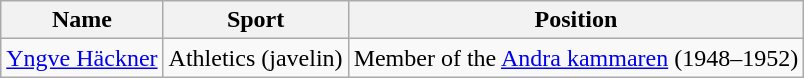<table class="wikitable sortable">
<tr>
<th>Name</th>
<th>Sport</th>
<th>Position</th>
</tr>
<tr>
<td data-sort-value="Häckner,Yngve"><a href='#'>Yngve Häckner</a></td>
<td>Athletics (javelin)</td>
<td>Member of the <a href='#'>Andra kammaren</a> (1948–1952)</td>
</tr>
</table>
